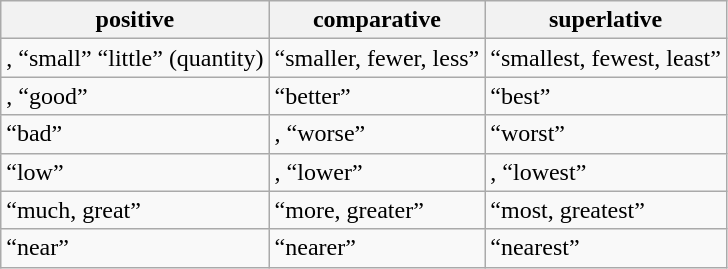<table class="wikitable">
<tr>
<th>positive</th>
<th>comparative</th>
<th>superlative</th>
</tr>
<tr>
<td>, “small”  “little” (quantity)</td>
<td> “smaller, fewer, less”</td>
<td> “smallest, fewest, least”</td>
</tr>
<tr>
<td>,  “good”</td>
<td> “better”</td>
<td> “best”</td>
</tr>
<tr>
<td> “bad”</td>
<td>,  “worse”</td>
<td> “worst”</td>
</tr>
<tr>
<td> “low”</td>
<td>,  “lower”</td>
<td>,  “lowest”</td>
</tr>
<tr>
<td> “much, great”</td>
<td> “more, greater”</td>
<td> “most, greatest”</td>
</tr>
<tr>
<td> “near”</td>
<td> “nearer”</td>
<td> “nearest”</td>
</tr>
</table>
